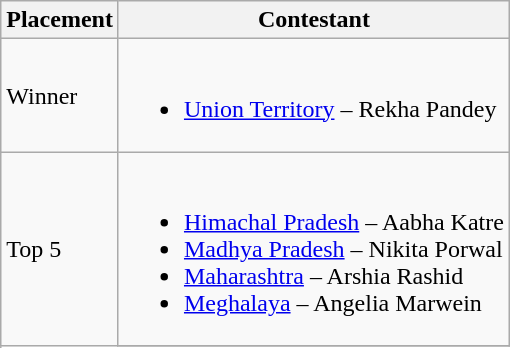<table class="wikitable">
<tr>
<th>Placement</th>
<th>Contestant</th>
</tr>
<tr>
<td>Winner</td>
<td><br><ul><li><a href='#'>Union Territory</a> – Rekha Pandey</li></ul></td>
</tr>
<tr>
<td rowspan=5>Top 5</td>
<td><br><ul><li><a href='#'>Himachal Pradesh</a> – Aabha Katre</li><li><a href='#'>Madhya Pradesh</a> – Nikita Porwal</li><li><a href='#'>Maharashtra</a> – Arshia Rashid</li><li><a href='#'>Meghalaya</a> – Angelia Marwein</li></ul></td>
</tr>
<tr>
</tr>
</table>
